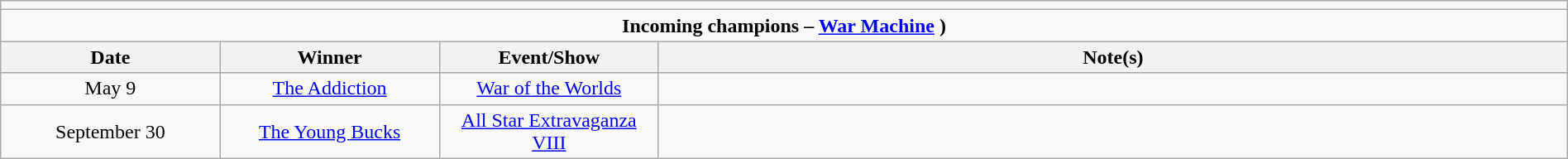<table class="wikitable" style="text-align:center; width:100%;">
<tr>
<td colspan="5"></td>
</tr>
<tr>
<td colspan="5"><strong>Incoming champions – <a href='#'>War Machine</a> )</strong></td>
</tr>
<tr>
<th width=14%>Date</th>
<th width=14%>Winner</th>
<th width=14%>Event/Show</th>
<th width=58%>Note(s)</th>
</tr>
<tr>
<td>May 9</td>
<td><a href='#'>The Addiction</a><br></td>
<td><a href='#'>War of the Worlds</a></td>
<td align="left"></td>
</tr>
<tr>
<td>September 30</td>
<td><a href='#'>The Young Bucks</a><br></td>
<td><a href='#'>All Star Extravaganza VIII</a></td>
<td align="left"></td>
</tr>
</table>
